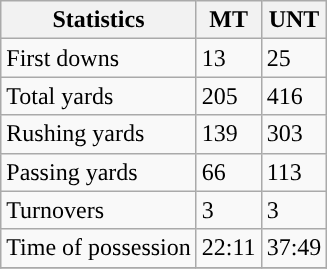<table class="wikitable" style="float: left;">
<tr>
<th>Statistics</th>
<th>MT</th>
<th>UNT</th>
</tr>
<tr>
<td>First downs</td>
<td>13</td>
<td>25</td>
</tr>
<tr>
<td>Total yards</td>
<td>205</td>
<td>416</td>
</tr>
<tr>
<td>Rushing yards</td>
<td>139</td>
<td>303</td>
</tr>
<tr>
<td>Passing yards</td>
<td>66</td>
<td>113</td>
</tr>
<tr>
<td>Turnovers</td>
<td>3</td>
<td>3</td>
</tr>
<tr>
<td>Time of possession</td>
<td>22:11</td>
<td>37:49</td>
</tr>
<tr>
</tr>
</table>
